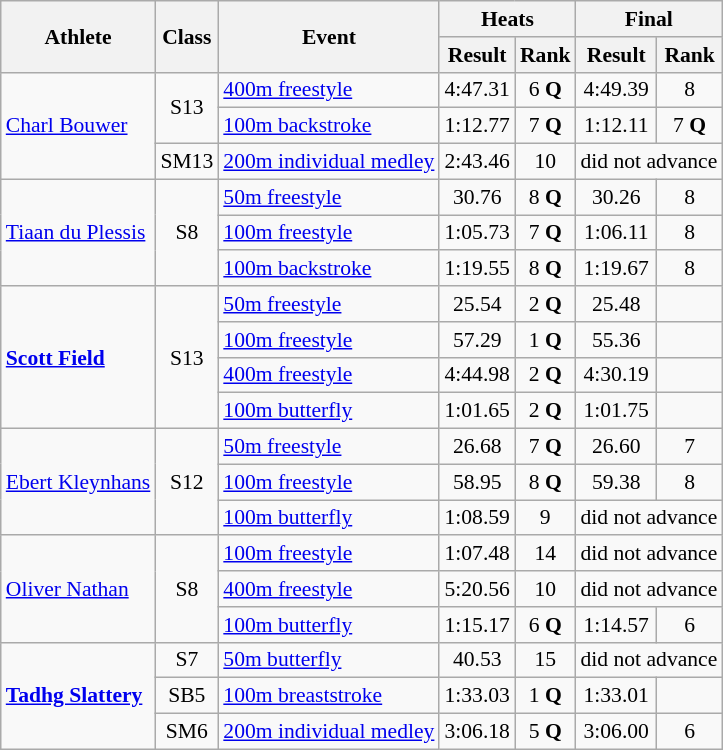<table class=wikitable style="font-size:90%">
<tr>
<th rowspan="2">Athlete</th>
<th rowspan="2">Class</th>
<th rowspan="2">Event</th>
<th colspan="2">Heats</th>
<th colspan="2">Final</th>
</tr>
<tr>
<th>Result</th>
<th>Rank</th>
<th>Result</th>
<th>Rank</th>
</tr>
<tr>
<td rowspan="3"><a href='#'>Charl Bouwer</a></td>
<td rowspan="2" style="text-align:center;">S13</td>
<td><a href='#'>400m freestyle</a></td>
<td style="text-align:center;">4:47.31</td>
<td style="text-align:center;">6 <strong>Q</strong></td>
<td style="text-align:center;">4:49.39</td>
<td style="text-align:center;">8</td>
</tr>
<tr>
<td><a href='#'>100m backstroke</a></td>
<td style="text-align:center;">1:12.77</td>
<td style="text-align:center;">7 <strong>Q</strong></td>
<td style="text-align:center;">1:12.11</td>
<td style="text-align:center;">7 <strong>Q</strong></td>
</tr>
<tr>
<td style="text-align:center;">SM13</td>
<td><a href='#'>200m individual medley</a></td>
<td style="text-align:center;">2:43.46</td>
<td style="text-align:center;">10</td>
<td style="text-align:center;" colspan="2">did not advance</td>
</tr>
<tr>
<td rowspan="3"><a href='#'>Tiaan du Plessis</a></td>
<td rowspan="3" style="text-align:center;">S8</td>
<td><a href='#'>50m freestyle</a></td>
<td style="text-align:center;">30.76</td>
<td style="text-align:center;">8 <strong>Q</strong></td>
<td style="text-align:center;">30.26</td>
<td style="text-align:center;">8</td>
</tr>
<tr>
<td><a href='#'>100m freestyle</a></td>
<td style="text-align:center;">1:05.73</td>
<td style="text-align:center;">7 <strong>Q</strong></td>
<td style="text-align:center;">1:06.11</td>
<td style="text-align:center;">8</td>
</tr>
<tr>
<td><a href='#'>100m backstroke</a></td>
<td style="text-align:center;">1:19.55</td>
<td style="text-align:center;">8 <strong>Q</strong></td>
<td style="text-align:center;">1:19.67</td>
<td style="text-align:center;">8</td>
</tr>
<tr>
<td rowspan="4"><strong><a href='#'>Scott Field</a></strong></td>
<td rowspan="4" style="text-align:center;">S13</td>
<td><a href='#'>50m freestyle</a></td>
<td style="text-align:center;">25.54</td>
<td style="text-align:center;">2 <strong>Q</strong></td>
<td style="text-align:center;">25.48</td>
<td style="text-align:center;"></td>
</tr>
<tr>
<td><a href='#'>100m freestyle</a></td>
<td style="text-align:center;">57.29</td>
<td style="text-align:center;">1 <strong>Q</strong></td>
<td style="text-align:center;">55.36</td>
<td style="text-align:center;"></td>
</tr>
<tr>
<td><a href='#'>400m freestyle</a></td>
<td style="text-align:center;">4:44.98</td>
<td style="text-align:center;">2 <strong>Q</strong></td>
<td style="text-align:center;">4:30.19</td>
<td style="text-align:center;"></td>
</tr>
<tr>
<td><a href='#'>100m butterfly</a></td>
<td style="text-align:center;">1:01.65</td>
<td style="text-align:center;">2 <strong>Q</strong></td>
<td style="text-align:center;">1:01.75</td>
<td style="text-align:center;"></td>
</tr>
<tr>
<td rowspan="3"><a href='#'>Ebert Kleynhans</a></td>
<td rowspan="3" style="text-align:center;">S12</td>
<td><a href='#'>50m freestyle</a></td>
<td style="text-align:center;">26.68</td>
<td style="text-align:center;">7 <strong>Q</strong></td>
<td style="text-align:center;">26.60</td>
<td style="text-align:center;">7</td>
</tr>
<tr>
<td><a href='#'>100m freestyle</a></td>
<td style="text-align:center;">58.95</td>
<td style="text-align:center;">8 <strong>Q</strong></td>
<td style="text-align:center;">59.38</td>
<td style="text-align:center;">8</td>
</tr>
<tr>
<td><a href='#'>100m butterfly</a></td>
<td style="text-align:center;">1:08.59</td>
<td style="text-align:center;">9</td>
<td style="text-align:center;" colspan="2">did not advance</td>
</tr>
<tr>
<td rowspan="3"><a href='#'>Oliver Nathan</a></td>
<td rowspan="3" style="text-align:center;">S8</td>
<td><a href='#'>100m freestyle</a></td>
<td style="text-align:center;">1:07.48</td>
<td style="text-align:center;">14</td>
<td style="text-align:center;" colspan="2">did not advance</td>
</tr>
<tr>
<td><a href='#'>400m freestyle</a></td>
<td style="text-align:center;">5:20.56</td>
<td style="text-align:center;">10</td>
<td style="text-align:center;" colspan="2">did not advance</td>
</tr>
<tr>
<td><a href='#'>100m butterfly</a></td>
<td style="text-align:center;">1:15.17</td>
<td style="text-align:center;">6 <strong>Q</strong></td>
<td style="text-align:center;">1:14.57</td>
<td style="text-align:center;">6</td>
</tr>
<tr>
<td rowspan="3"><strong><a href='#'>Tadhg Slattery</a></strong></td>
<td style="text-align:center;">S7</td>
<td><a href='#'>50m butterfly</a></td>
<td style="text-align:center;">40.53</td>
<td style="text-align:center;">15</td>
<td style="text-align:center;" colspan="2">did not advance</td>
</tr>
<tr>
<td style="text-align:center;">SB5</td>
<td><a href='#'>100m breaststroke</a></td>
<td style="text-align:center;">1:33.03</td>
<td style="text-align:center;">1 <strong>Q</strong></td>
<td style="text-align:center;">1:33.01</td>
<td style="text-align:center;"></td>
</tr>
<tr>
<td style="text-align:center;">SM6</td>
<td><a href='#'>200m individual medley</a></td>
<td style="text-align:center;">3:06.18</td>
<td style="text-align:center;">5 <strong>Q</strong></td>
<td style="text-align:center;">3:06.00</td>
<td style="text-align:center;">6</td>
</tr>
</table>
